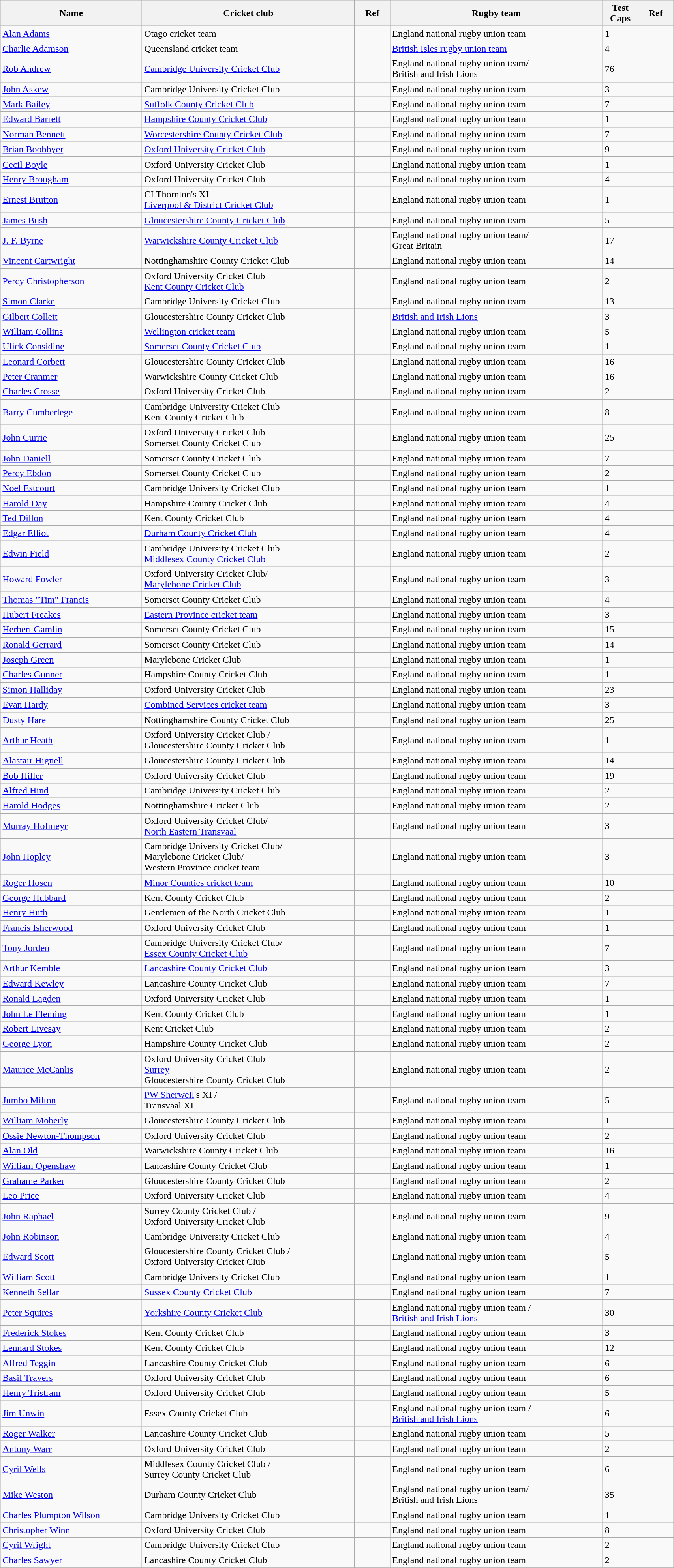<table class=wikitable width=90%>
<tr>
<th width=20%>Name</th>
<th width=30%>Cricket club</th>
<th width=5%>Ref</th>
<th width=30%>Rugby team</th>
<th width=5%>Test Caps</th>
<th width=5%>Ref</th>
</tr>
<tr>
<td><a href='#'>Alan Adams</a></td>
<td>Otago cricket team</td>
<td></td>
<td>England national rugby union team</td>
<td>1</td>
<td></td>
</tr>
<tr>
<td><a href='#'>Charlie Adamson</a></td>
<td>Queensland cricket team</td>
<td></td>
<td><a href='#'>British Isles rugby union team</a></td>
<td>4</td>
<td></td>
</tr>
<tr>
<td><a href='#'>Rob Andrew</a></td>
<td><a href='#'>Cambridge University Cricket Club</a></td>
<td></td>
<td>England national rugby union team/<br>British and Irish Lions</td>
<td>76</td>
<td></td>
</tr>
<tr>
<td><a href='#'>John Askew</a></td>
<td>Cambridge University Cricket Club</td>
<td></td>
<td>England national rugby union team</td>
<td>3</td>
<td></td>
</tr>
<tr>
<td><a href='#'>Mark Bailey</a></td>
<td><a href='#'>Suffolk County Cricket Club</a></td>
<td></td>
<td>England national rugby union team</td>
<td>7</td>
<td></td>
</tr>
<tr>
<td><a href='#'>Edward Barrett</a></td>
<td><a href='#'>Hampshire County Cricket Club</a></td>
<td></td>
<td>England national rugby union team</td>
<td>1</td>
<td></td>
</tr>
<tr>
<td><a href='#'>Norman Bennett</a></td>
<td><a href='#'>Worcestershire County Cricket Club</a></td>
<td></td>
<td>England national rugby union team</td>
<td>7</td>
<td></td>
</tr>
<tr>
<td><a href='#'>Brian Boobbyer</a></td>
<td><a href='#'>Oxford University Cricket Club</a></td>
<td></td>
<td>England national rugby union team</td>
<td>9</td>
<td></td>
</tr>
<tr>
<td><a href='#'>Cecil Boyle</a></td>
<td>Oxford University Cricket Club</td>
<td></td>
<td>England national rugby union team</td>
<td>1</td>
<td></td>
</tr>
<tr>
<td><a href='#'>Henry Brougham</a></td>
<td>Oxford University Cricket Club</td>
<td></td>
<td>England national rugby union team</td>
<td>4</td>
<td></td>
</tr>
<tr>
<td><a href='#'>Ernest Brutton</a></td>
<td>CI Thornton's XI<br> <a href='#'>Liverpool & District Cricket Club</a></td>
<td></td>
<td>England national rugby union team</td>
<td>1</td>
<td></td>
</tr>
<tr>
<td><a href='#'>James Bush</a></td>
<td><a href='#'>Gloucestershire County Cricket Club</a></td>
<td></td>
<td>England national rugby union team</td>
<td>5</td>
<td></td>
</tr>
<tr>
<td><a href='#'>J. F. Byrne</a></td>
<td><a href='#'>Warwickshire County Cricket Club</a></td>
<td></td>
<td>England national rugby union team/<br>Great Britain</td>
<td>17</td>
<td></td>
</tr>
<tr>
<td><a href='#'>Vincent Cartwright</a></td>
<td>Nottinghamshire County Cricket Club</td>
<td></td>
<td>England national rugby union team</td>
<td>14</td>
<td></td>
</tr>
<tr>
<td><a href='#'>Percy Christopherson</a></td>
<td>Oxford University Cricket Club <br><a href='#'>Kent County Cricket Club</a></td>
<td></td>
<td>England national rugby union team</td>
<td>2</td>
<td></td>
</tr>
<tr>
<td><a href='#'>Simon Clarke</a></td>
<td>Cambridge University Cricket Club</td>
<td></td>
<td>England national rugby union team</td>
<td>13</td>
<td></td>
</tr>
<tr>
<td><a href='#'>Gilbert Collett</a></td>
<td>Gloucestershire County Cricket Club</td>
<td></td>
<td><a href='#'>British and Irish Lions</a></td>
<td>3</td>
<td></td>
</tr>
<tr>
<td><a href='#'>William Collins</a></td>
<td><a href='#'>Wellington cricket team</a></td>
<td></td>
<td>England national rugby union team</td>
<td>5</td>
<td></td>
</tr>
<tr>
<td><a href='#'>Ulick Considine</a></td>
<td><a href='#'>Somerset County Cricket Club</a></td>
<td></td>
<td>England national rugby union team</td>
<td>1</td>
<td></td>
</tr>
<tr>
<td><a href='#'>Leonard Corbett</a></td>
<td>Gloucestershire County Cricket Club</td>
<td></td>
<td>England national rugby union team</td>
<td>16</td>
<td></td>
</tr>
<tr>
<td><a href='#'>Peter Cranmer</a></td>
<td>Warwickshire County Cricket Club</td>
<td></td>
<td>England national rugby union team</td>
<td>16</td>
<td></td>
</tr>
<tr>
<td><a href='#'>Charles Crosse</a></td>
<td>Oxford University Cricket Club</td>
<td></td>
<td>England national rugby union team</td>
<td>2</td>
<td></td>
</tr>
<tr>
<td><a href='#'>Barry Cumberlege</a></td>
<td>Cambridge University Cricket Club<br>Kent County Cricket Club</td>
<td></td>
<td>England national rugby union team</td>
<td>8</td>
<td></td>
</tr>
<tr>
<td><a href='#'>John Currie</a></td>
<td>Oxford University Cricket Club<br> Somerset County Cricket Club</td>
<td></td>
<td>England national rugby union team</td>
<td>25</td>
<td></td>
</tr>
<tr>
<td><a href='#'>John Daniell</a></td>
<td>Somerset County Cricket Club</td>
<td></td>
<td>England national rugby union team</td>
<td>7</td>
<td></td>
</tr>
<tr>
<td><a href='#'>Percy Ebdon</a></td>
<td>Somerset County Cricket Club</td>
<td></td>
<td>England national rugby union team</td>
<td>2</td>
<td></td>
</tr>
<tr>
<td><a href='#'>Noel Estcourt</a></td>
<td>Cambridge University Cricket Club</td>
<td></td>
<td>England national rugby union team</td>
<td>1</td>
<td></td>
</tr>
<tr>
<td><a href='#'>Harold Day</a></td>
<td>Hampshire County Cricket Club</td>
<td></td>
<td>England national rugby union team</td>
<td>4</td>
<td></td>
</tr>
<tr>
<td><a href='#'>Ted Dillon</a></td>
<td>Kent County Cricket Club</td>
<td></td>
<td>England national rugby union team</td>
<td>4</td>
<td></td>
</tr>
<tr>
<td><a href='#'>Edgar Elliot</a></td>
<td><a href='#'>Durham County Cricket Club</a></td>
<td></td>
<td>England national rugby union team</td>
<td>4</td>
<td></td>
</tr>
<tr>
<td><a href='#'>Edwin Field</a></td>
<td>Cambridge University Cricket Club <br><a href='#'>Middlesex County Cricket Club</a></td>
<td></td>
<td>England national rugby union team</td>
<td>2</td>
<td></td>
</tr>
<tr>
<td><a href='#'>Howard Fowler</a></td>
<td>Oxford University Cricket Club/<br><a href='#'>Marylebone Cricket Club</a></td>
<td></td>
<td>England national rugby union team</td>
<td>3</td>
<td></td>
</tr>
<tr>
<td><a href='#'>Thomas "Tim" Francis</a></td>
<td>Somerset County Cricket Club</td>
<td></td>
<td>England national rugby union team</td>
<td>4</td>
<td></td>
</tr>
<tr>
<td><a href='#'>Hubert Freakes</a></td>
<td><a href='#'>Eastern Province cricket team</a></td>
<td></td>
<td>England national rugby union team</td>
<td>3</td>
<td></td>
</tr>
<tr>
<td><a href='#'>Herbert Gamlin</a></td>
<td>Somerset County Cricket Club</td>
<td></td>
<td>England national rugby union team</td>
<td>15</td>
<td></td>
</tr>
<tr>
<td><a href='#'>Ronald Gerrard</a></td>
<td>Somerset County Cricket Club</td>
<td></td>
<td>England national rugby union team</td>
<td>14</td>
<td></td>
</tr>
<tr>
<td><a href='#'>Joseph Green</a></td>
<td>Marylebone Cricket Club</td>
<td></td>
<td>England national rugby union team</td>
<td>1</td>
<td></td>
</tr>
<tr>
<td><a href='#'>Charles Gunner</a></td>
<td>Hampshire County Cricket Club</td>
<td></td>
<td>England national rugby union team</td>
<td>1</td>
<td></td>
</tr>
<tr>
<td><a href='#'>Simon Halliday</a></td>
<td>Oxford University Cricket Club</td>
<td></td>
<td>England national rugby union team</td>
<td>23</td>
<td></td>
</tr>
<tr>
<td><a href='#'>Evan Hardy</a></td>
<td><a href='#'>Combined Services cricket team</a></td>
<td></td>
<td>England national rugby union team</td>
<td>3</td>
<td></td>
</tr>
<tr>
<td><a href='#'>Dusty Hare</a></td>
<td>Nottinghamshire County Cricket Club</td>
<td></td>
<td>England national rugby union team</td>
<td>25</td>
<td></td>
</tr>
<tr>
<td><a href='#'>Arthur Heath</a></td>
<td>Oxford University Cricket Club /<br>Gloucestershire County Cricket Club</td>
<td></td>
<td>England national rugby union team</td>
<td>1</td>
<td></td>
</tr>
<tr>
<td><a href='#'>Alastair Hignell</a></td>
<td>Gloucestershire County Cricket Club</td>
<td></td>
<td>England national rugby union team</td>
<td>14</td>
<td></td>
</tr>
<tr>
<td><a href='#'>Bob Hiller</a></td>
<td>Oxford University Cricket Club</td>
<td></td>
<td>England national rugby union team</td>
<td>19</td>
<td></td>
</tr>
<tr>
<td><a href='#'>Alfred Hind</a></td>
<td>Cambridge University Cricket Club</td>
<td></td>
<td>England national rugby union team</td>
<td>2</td>
<td></td>
</tr>
<tr>
<td><a href='#'>Harold Hodges</a></td>
<td>Nottinghamshire Cricket Club</td>
<td></td>
<td>England national rugby union team</td>
<td>2</td>
<td></td>
</tr>
<tr>
<td><a href='#'>Murray Hofmeyr</a></td>
<td>Oxford University Cricket Club/<br><a href='#'>North Eastern Transvaal</a></td>
<td></td>
<td>England national rugby union team</td>
<td>3</td>
<td></td>
</tr>
<tr>
<td><a href='#'>John Hopley</a></td>
<td>Cambridge University Cricket Club/<br>Marylebone Cricket Club/<br>Western Province cricket team</td>
<td></td>
<td>England national rugby union team</td>
<td>3</td>
<td></td>
</tr>
<tr>
<td><a href='#'>Roger Hosen</a></td>
<td><a href='#'>Minor Counties cricket team</a></td>
<td></td>
<td>England national rugby union team</td>
<td>10</td>
<td></td>
</tr>
<tr>
<td><a href='#'>George Hubbard</a></td>
<td>Kent County Cricket Club</td>
<td></td>
<td>England national rugby union team</td>
<td>2</td>
<td></td>
</tr>
<tr>
<td><a href='#'>Henry Huth</a></td>
<td>Gentlemen of the North Cricket Club</td>
<td></td>
<td>England national rugby union team</td>
<td>1</td>
<td></td>
</tr>
<tr>
<td><a href='#'>Francis Isherwood</a></td>
<td>Oxford University Cricket Club</td>
<td></td>
<td>England national rugby union team</td>
<td>1</td>
<td></td>
</tr>
<tr>
<td><a href='#'>Tony Jorden</a></td>
<td>Cambridge University Cricket Club/<br><a href='#'>Essex County Cricket Club</a></td>
<td></td>
<td>England national rugby union team</td>
<td>7</td>
<td></td>
</tr>
<tr>
<td><a href='#'>Arthur Kemble</a></td>
<td><a href='#'>Lancashire County Cricket Club</a></td>
<td></td>
<td>England national rugby union team</td>
<td>3</td>
<td></td>
</tr>
<tr>
<td><a href='#'>Edward Kewley</a></td>
<td>Lancashire County Cricket Club</td>
<td></td>
<td>England national rugby union team</td>
<td>7</td>
<td></td>
</tr>
<tr>
<td><a href='#'>Ronald Lagden</a></td>
<td>Oxford University Cricket Club</td>
<td></td>
<td>England national rugby union team</td>
<td>1</td>
<td></td>
</tr>
<tr>
<td><a href='#'>John Le Fleming</a></td>
<td>Kent County Cricket Club</td>
<td></td>
<td>England national rugby union team</td>
<td>1</td>
<td></td>
</tr>
<tr>
<td><a href='#'>Robert Livesay</a></td>
<td>Kent Cricket Club</td>
<td></td>
<td>England national rugby union team</td>
<td>2</td>
<td></td>
</tr>
<tr>
<td><a href='#'>George Lyon</a></td>
<td>Hampshire County Cricket Club</td>
<td></td>
<td>England national rugby union team</td>
<td>2</td>
<td></td>
</tr>
<tr>
<td><a href='#'>Maurice McCanlis</a></td>
<td>Oxford University Cricket Club<br><a href='#'>Surrey</a><br>Gloucestershire County Cricket Club</td>
<td></td>
<td>England national rugby union team</td>
<td>2</td>
<td></td>
</tr>
<tr>
<td><a href='#'>Jumbo Milton</a></td>
<td><a href='#'>PW Sherwell</a>'s XI /  <br>Transvaal XI</td>
<td></td>
<td>England national rugby union team</td>
<td>5</td>
<td></td>
</tr>
<tr>
<td><a href='#'>William Moberly</a></td>
<td>Gloucestershire County Cricket Club</td>
<td></td>
<td>England national rugby union team</td>
<td>1</td>
<td></td>
</tr>
<tr>
<td><a href='#'>Ossie Newton-Thompson</a></td>
<td>Oxford University Cricket Club</td>
<td></td>
<td>England national rugby union team</td>
<td>2</td>
<td></td>
</tr>
<tr>
<td><a href='#'>Alan Old</a></td>
<td>Warwickshire County Cricket Club</td>
<td></td>
<td>England national rugby union team</td>
<td>16</td>
<td></td>
</tr>
<tr>
<td><a href='#'>William Openshaw</a></td>
<td>Lancashire County Cricket Club</td>
<td></td>
<td>England national rugby union team</td>
<td>1</td>
<td></td>
</tr>
<tr>
<td><a href='#'>Grahame Parker</a></td>
<td>Gloucestershire County Cricket Club</td>
<td></td>
<td>England national rugby union team</td>
<td>2</td>
<td></td>
</tr>
<tr>
<td><a href='#'>Leo Price</a></td>
<td>Oxford University Cricket Club</td>
<td></td>
<td>England national rugby union team</td>
<td>4</td>
<td></td>
</tr>
<tr>
<td><a href='#'>John Raphael</a></td>
<td>Surrey County Cricket Club / <br>Oxford University Cricket Club</td>
<td></td>
<td>England national rugby union team</td>
<td>9</td>
<td></td>
</tr>
<tr>
<td><a href='#'>John Robinson</a></td>
<td>Cambridge University Cricket Club</td>
<td></td>
<td>England national rugby union team</td>
<td>4</td>
<td></td>
</tr>
<tr>
<td><a href='#'>Edward Scott</a></td>
<td>Gloucestershire County Cricket Club / <br>Oxford University Cricket Club</td>
<td></td>
<td>England national rugby union team</td>
<td>5</td>
<td></td>
</tr>
<tr>
<td><a href='#'>William Scott</a></td>
<td>Cambridge University Cricket Club</td>
<td></td>
<td>England national rugby union team</td>
<td>1</td>
<td></td>
</tr>
<tr>
<td><a href='#'>Kenneth Sellar</a></td>
<td><a href='#'>Sussex County Cricket Club</a></td>
<td></td>
<td>England national rugby union team</td>
<td>7</td>
<td></td>
</tr>
<tr>
<td><a href='#'>Peter Squires</a></td>
<td><a href='#'>Yorkshire County Cricket Club</a></td>
<td></td>
<td>England national rugby union team / <br><a href='#'>British and Irish Lions</a></td>
<td>30</td>
<td></td>
</tr>
<tr>
<td><a href='#'>Frederick Stokes</a></td>
<td>Kent County Cricket Club</td>
<td></td>
<td>England national rugby union team</td>
<td>3</td>
<td></td>
</tr>
<tr>
<td><a href='#'>Lennard Stokes</a></td>
<td>Kent County Cricket Club</td>
<td></td>
<td>England national rugby union team</td>
<td>12</td>
<td></td>
</tr>
<tr>
<td><a href='#'>Alfred Teggin</a></td>
<td>Lancashire County Cricket Club</td>
<td></td>
<td>England national rugby union team</td>
<td>6</td>
<td></td>
</tr>
<tr>
<td><a href='#'>Basil Travers</a></td>
<td>Oxford University Cricket Club</td>
<td></td>
<td>England national rugby union team</td>
<td>6</td>
<td></td>
</tr>
<tr>
<td><a href='#'>Henry Tristram</a></td>
<td>Oxford University Cricket Club</td>
<td></td>
<td>England national rugby union team</td>
<td>5</td>
<td></td>
</tr>
<tr>
<td><a href='#'>Jim Unwin</a></td>
<td>Essex County Cricket Club</td>
<td></td>
<td>England national rugby union team / <br><a href='#'>British and Irish Lions</a></td>
<td>6</td>
<td></td>
</tr>
<tr>
<td><a href='#'>Roger Walker</a></td>
<td>Lancashire County Cricket Club</td>
<td></td>
<td>England national rugby union team</td>
<td>5</td>
<td></td>
</tr>
<tr>
<td><a href='#'>Antony Warr</a></td>
<td>Oxford University Cricket Club</td>
<td></td>
<td>England national rugby union team</td>
<td>2</td>
<td></td>
</tr>
<tr>
<td><a href='#'>Cyril Wells</a></td>
<td>Middlesex County Cricket Club / <br>Surrey County Cricket Club</td>
<td></td>
<td>England national rugby union team</td>
<td>6</td>
<td></td>
</tr>
<tr>
<td><a href='#'>Mike Weston</a></td>
<td>Durham County Cricket Club</td>
<td></td>
<td>England national rugby union team/<br>British and Irish Lions</td>
<td>35</td>
<td></td>
</tr>
<tr>
<td><a href='#'>Charles Plumpton Wilson</a></td>
<td>Cambridge University Cricket Club</td>
<td></td>
<td>England national rugby union team</td>
<td>1</td>
<td></td>
</tr>
<tr>
<td><a href='#'>Christopher Winn</a></td>
<td>Oxford University Cricket Club</td>
<td></td>
<td>England national rugby union team</td>
<td>8</td>
<td></td>
</tr>
<tr>
<td><a href='#'>Cyril Wright</a></td>
<td>Cambridge University Cricket Club</td>
<td></td>
<td>England national rugby union team</td>
<td>2</td>
<td></td>
</tr>
<tr>
<td><a href='#'>Charles Sawyer</a></td>
<td>Lancashire County Cricket Club</td>
<td></td>
<td>England national rugby union team</td>
<td>2</td>
<td></td>
</tr>
<tr>
</tr>
</table>
